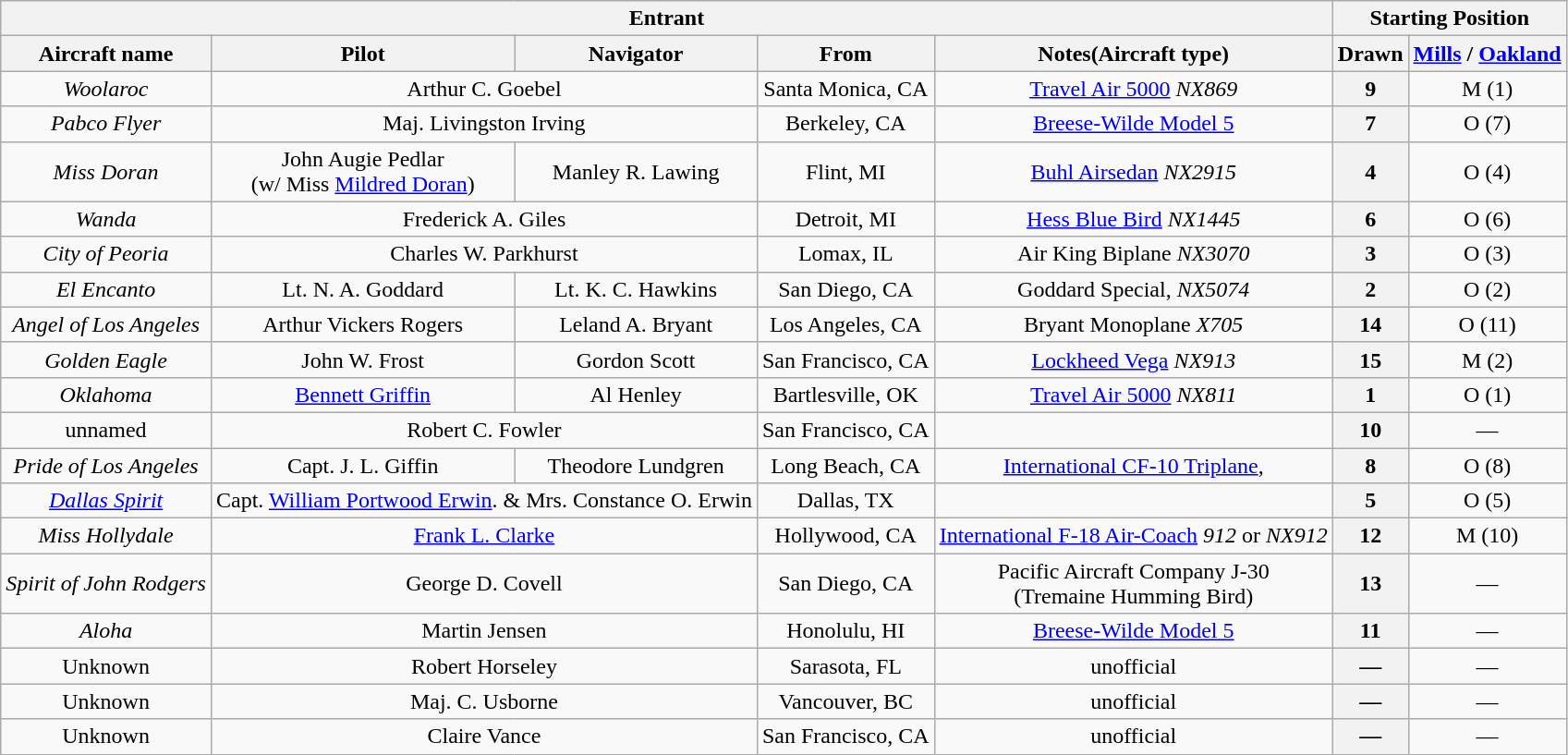<table class="wikitable sortable" style="text-align:center">
<tr>
<th colspan="5">Entrant</th>
<th colspan=2>Starting Position</th>
</tr>
<tr>
<th>Aircraft name</th>
<th>Pilot</th>
<th>Navigator</th>
<th>From</th>
<th>Notes(Aircraft type)</th>
<th>Drawn</th>
<th><a href='#'>Mills</a> / <a href='#'>Oakland</a></th>
</tr>
<tr>
<td><em>Woolaroc</em></td>
<td colspan=2 data-sort-value="Goebel">Arthur C. Goebel</td>
<td>Santa Monica, CA</td>
<td><a href='#'>Travel Air 5000</a> <em>NX869</em></td>
<th>9</th>
<td>M (1)</td>
</tr>
<tr>
<td><em>Pabco Flyer</em></td>
<td colspan=2 data-sort-value="Irving">Maj. Livingston Irving</td>
<td>Berkeley, CA</td>
<td><a href='#'>Breese-Wilde Model 5</a></td>
<th>7</th>
<td>O (7)</td>
</tr>
<tr>
<td><em>Miss Doran</em></td>
<td data-sort-value="Pedlar">John Augie Pedlar<br>(w/ Miss <a href='#'>Mildred Doran</a>)</td>
<td data-sort-value="Lawing">Manley R. Lawing</td>
<td>Flint, MI</td>
<td><a href='#'>Buhl Airsedan</a> <em>NX2915</em></td>
<th>4</th>
<td>O (4)</td>
</tr>
<tr>
<td><em>Wanda</em></td>
<td colspan=2 data-sort-value="Giles">Frederick A. Giles</td>
<td>Detroit, MI</td>
<td><a href='#'>Hess Blue Bird</a> <em>NX1445</em></td>
<th>6</th>
<td>O (6)</td>
</tr>
<tr>
<td><em>City of Peoria</em></td>
<td colspan=2 data-sort-value="Parkhurst">Charles W. Parkhurst</td>
<td>Lomax, IL</td>
<td>Air King Biplane <em>NX3070</em></td>
<th>3</th>
<td>O (3)</td>
</tr>
<tr>
<td><em>El Encanto</em></td>
<td data-sort-value="Goddard">Lt. N. A. Goddard</td>
<td data-sort-value="Hawkins">Lt. K. C. Hawkins</td>
<td>San Diego, CA</td>
<td>Goddard Special, <em>NX5074</em></td>
<th>2</th>
<td>O (2)</td>
</tr>
<tr>
<td><em>Angel of Los Angeles</em></td>
<td data-sort-value="Rogers">Arthur Vickers Rogers</td>
<td data-sort-value="Bryant">Leland A. Bryant</td>
<td>Los Angeles, CA</td>
<td>Bryant Monoplane <em>X705</em></td>
<th>14</th>
<td>O (11)</td>
</tr>
<tr>
<td><em>Golden Eagle</em></td>
<td data-sort-value="Frost">John W. Frost</td>
<td data-sort-value="Hawkins">Gordon Scott</td>
<td>San Francisco, CA</td>
<td><a href='#'>Lockheed Vega</a> <em>NX913</em></td>
<th>15</th>
<td>M (2)</td>
</tr>
<tr>
<td><em>Oklahoma</em></td>
<td data-sort-value="Griffin"><a href='#'>Bennett Griffin</a></td>
<td data-sort-value="Hawkins">Al Henley</td>
<td>Bartlesville, OK</td>
<td><a href='#'>Travel Air 5000</a> <em>NX811</em></td>
<th>1</th>
<td>O (1)</td>
</tr>
<tr>
<td>unnamed</td>
<td colspan=2 data-sort-value="Fowler">Robert C. Fowler</td>
<td>San Francisco, CA</td>
<td></td>
<th>10</th>
<td>—</td>
</tr>
<tr>
<td><em>Pride of Los Angeles</em></td>
<td data-sort-value="Giffin">Capt. J. L. Giffin</td>
<td data-sort-value="Lundgren">Theodore Lundgren</td>
<td>Long Beach, CA</td>
<td><a href='#'>International CF-10 Triplane</a>,</td>
<th>8</th>
<td>O (8)</td>
</tr>
<tr>
<td><em><a href='#'>Dallas Spirit</a></em></td>
<td colspan=2 data-sort-value="Erwin">Capt. <a href='#'>William Portwood Erwin</a>. & Mrs. Constance O. Erwin</td>
<td>Dallas, TX</td>
<td></td>
<th>5</th>
<td>O (5)</td>
</tr>
<tr>
<td><em>Miss Hollydale</em></td>
<td colspan=2 data-sort-value="Clarke"><a href='#'>Frank L. Clarke</a></td>
<td>Hollywood, CA</td>
<td><a href='#'>International F-18 Air-Coach</a> <em>912</em> or <em>NX912</em></td>
<th>12</th>
<td>M (10)</td>
</tr>
<tr>
<td><em>Spirit of John Rodgers</em></td>
<td colspan=2 data-sort-value="Covell">George D. Covell</td>
<td>San Diego, CA</td>
<td>Pacific Aircraft Company J-30<br>(Tremaine Humming Bird)</td>
<th>13</th>
<td>—</td>
</tr>
<tr>
<td><em>Aloha</em></td>
<td colspan=2 data-sort-value="Jensen">Martin Jensen</td>
<td>Honolulu, HI</td>
<td><a href='#'>Breese-Wilde Model 5</a></td>
<th>11</th>
<td>—</td>
</tr>
<tr>
<td>Unknown</td>
<td colspan=2 data-sort-value="Horseley">Robert Horseley</td>
<td>Sarasota, FL</td>
<td>unofficial</td>
<th>—</th>
<td>—</td>
</tr>
<tr>
<td>Unknown</td>
<td colspan=2 data-sort-value="Usborne">Maj. C. Usborne</td>
<td>Vancouver, BC</td>
<td>unofficial</td>
<th>—</th>
<td>—</td>
</tr>
<tr>
<td>Unknown</td>
<td colspan=2 data-sort-value="Vance">Claire Vance</td>
<td>San Francisco, CA</td>
<td>unofficial</td>
<th>—</th>
<td>—</td>
</tr>
</table>
